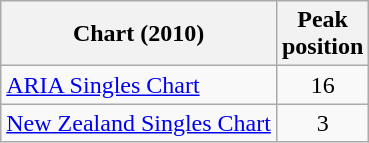<table class="wikitable sortable">
<tr>
<th>Chart (2010)</th>
<th>Peak<br>position</th>
</tr>
<tr>
<td><a href='#'>ARIA Singles Chart</a></td>
<td style="text-align:center;">16</td>
</tr>
<tr>
<td><a href='#'>New Zealand Singles Chart</a></td>
<td style="text-align:center;">3</td>
</tr>
</table>
